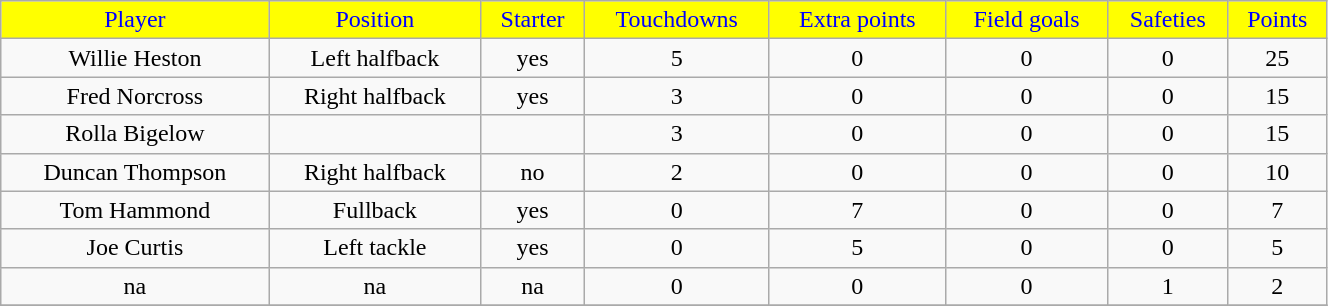<table class="wikitable" width="70%">
<tr align="center"  style="background:yellow;color:blue;">
<td>Player</td>
<td>Position</td>
<td>Starter</td>
<td>Touchdowns</td>
<td>Extra points</td>
<td>Field goals</td>
<td>Safeties</td>
<td>Points</td>
</tr>
<tr align="center" bgcolor="">
<td>Willie Heston</td>
<td>Left halfback</td>
<td>yes</td>
<td>5</td>
<td>0</td>
<td>0</td>
<td>0</td>
<td>25</td>
</tr>
<tr align="center" bgcolor="">
<td>Fred Norcross</td>
<td>Right halfback</td>
<td>yes</td>
<td>3</td>
<td>0</td>
<td>0</td>
<td>0</td>
<td>15</td>
</tr>
<tr align="center" bgcolor="">
<td>Rolla Bigelow</td>
<td></td>
<td></td>
<td>3</td>
<td>0</td>
<td>0</td>
<td>0</td>
<td>15</td>
</tr>
<tr align="center" bgcolor="">
<td>Duncan Thompson</td>
<td>Right halfback</td>
<td>no</td>
<td>2</td>
<td>0</td>
<td>0</td>
<td>0</td>
<td>10</td>
</tr>
<tr align="center" bgcolor="">
<td>Tom Hammond</td>
<td>Fullback</td>
<td>yes</td>
<td>0</td>
<td>7</td>
<td>0</td>
<td>0</td>
<td>7</td>
</tr>
<tr align="center" bgcolor="">
<td>Joe Curtis</td>
<td>Left tackle</td>
<td>yes</td>
<td>0</td>
<td>5</td>
<td>0</td>
<td>0</td>
<td>5</td>
</tr>
<tr align="center" bgcolor="">
<td>na</td>
<td>na</td>
<td>na</td>
<td>0</td>
<td>0</td>
<td>0</td>
<td>1</td>
<td>2</td>
</tr>
<tr align="center" bgcolor="">
</tr>
</table>
